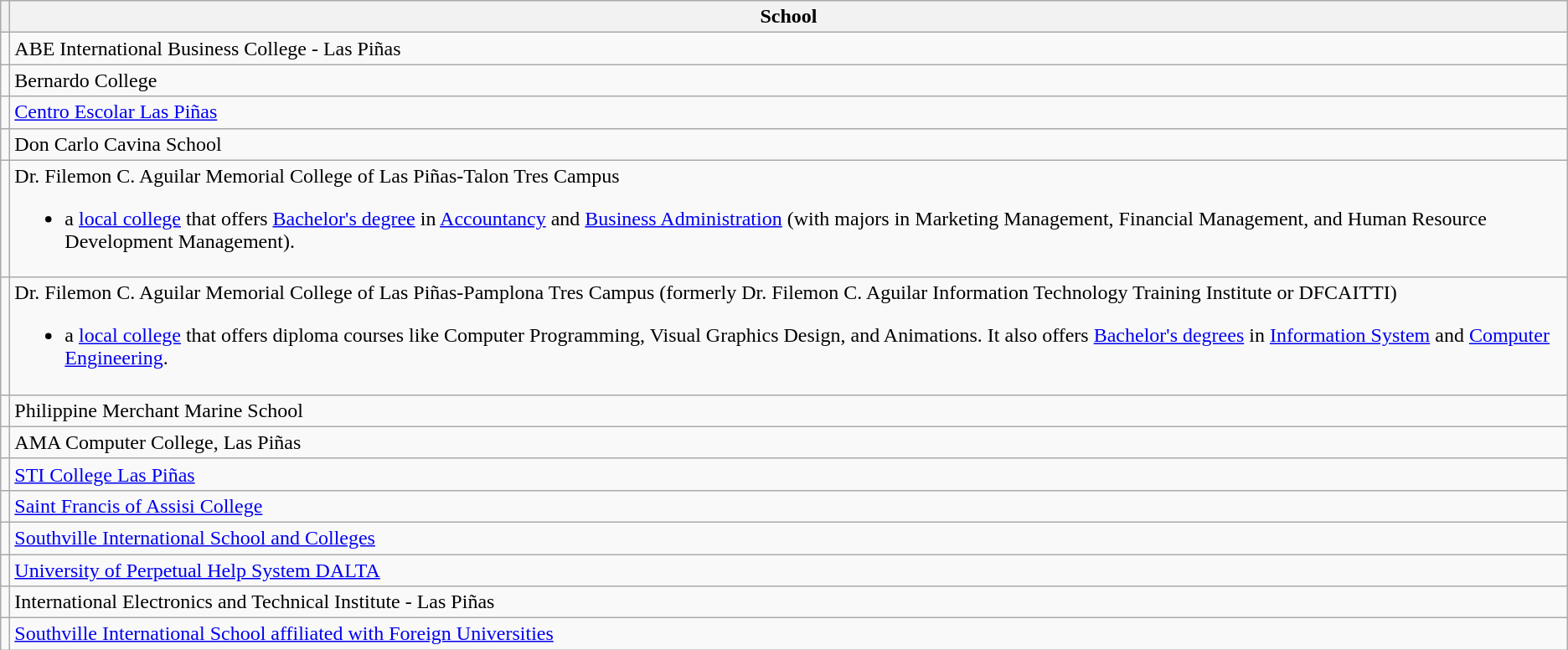<table class="wikitable">
<tr>
<th></th>
<th>School</th>
</tr>
<tr>
<td></td>
<td>ABE International Business College - Las Piñas</td>
</tr>
<tr>
<td></td>
<td>Bernardo College</td>
</tr>
<tr>
<td></td>
<td><a href='#'>Centro Escolar Las Piñas</a></td>
</tr>
<tr>
<td></td>
<td>Don Carlo Cavina School</td>
</tr>
<tr>
<td></td>
<td>Dr. Filemon C. Aguilar Memorial College of Las Piñas-Talon Tres Campus<br><ul><li>a <a href='#'>local college</a> that offers <a href='#'>Bachelor's degree</a> in <a href='#'>Accountancy</a> and <a href='#'>Business Administration</a> (with majors in Marketing Management, Financial Management, and Human Resource Development Management).</li></ul></td>
</tr>
<tr>
<td></td>
<td>Dr. Filemon C. Aguilar Memorial College of Las Piñas-Pamplona Tres Campus (formerly Dr. Filemon C. Aguilar Information Technology Training Institute or DFCAITTI)<br><ul><li>a <a href='#'>local college</a> that offers diploma courses like Computer Programming, Visual Graphics Design, and Animations. It also offers <a href='#'>Bachelor's degrees</a> in <a href='#'>Information System</a> and <a href='#'>Computer Engineering</a>.</li></ul></td>
</tr>
<tr>
<td></td>
<td>Philippine Merchant Marine School</td>
</tr>
<tr>
<td></td>
<td>AMA Computer College, Las Piñas</td>
</tr>
<tr>
<td></td>
<td><a href='#'>STI College Las Piñas</a></td>
</tr>
<tr>
<td></td>
<td><a href='#'>Saint Francis of Assisi College</a></td>
</tr>
<tr>
<td></td>
<td><a href='#'>Southville International School and Colleges</a></td>
</tr>
<tr>
<td></td>
<td><a href='#'>University of Perpetual Help System DALTA</a></td>
</tr>
<tr>
<td></td>
<td>International Electronics and Technical Institute - Las Piñas</td>
</tr>
<tr>
<td></td>
<td><a href='#'>Southville International School affiliated with Foreign Universities</a></td>
</tr>
</table>
